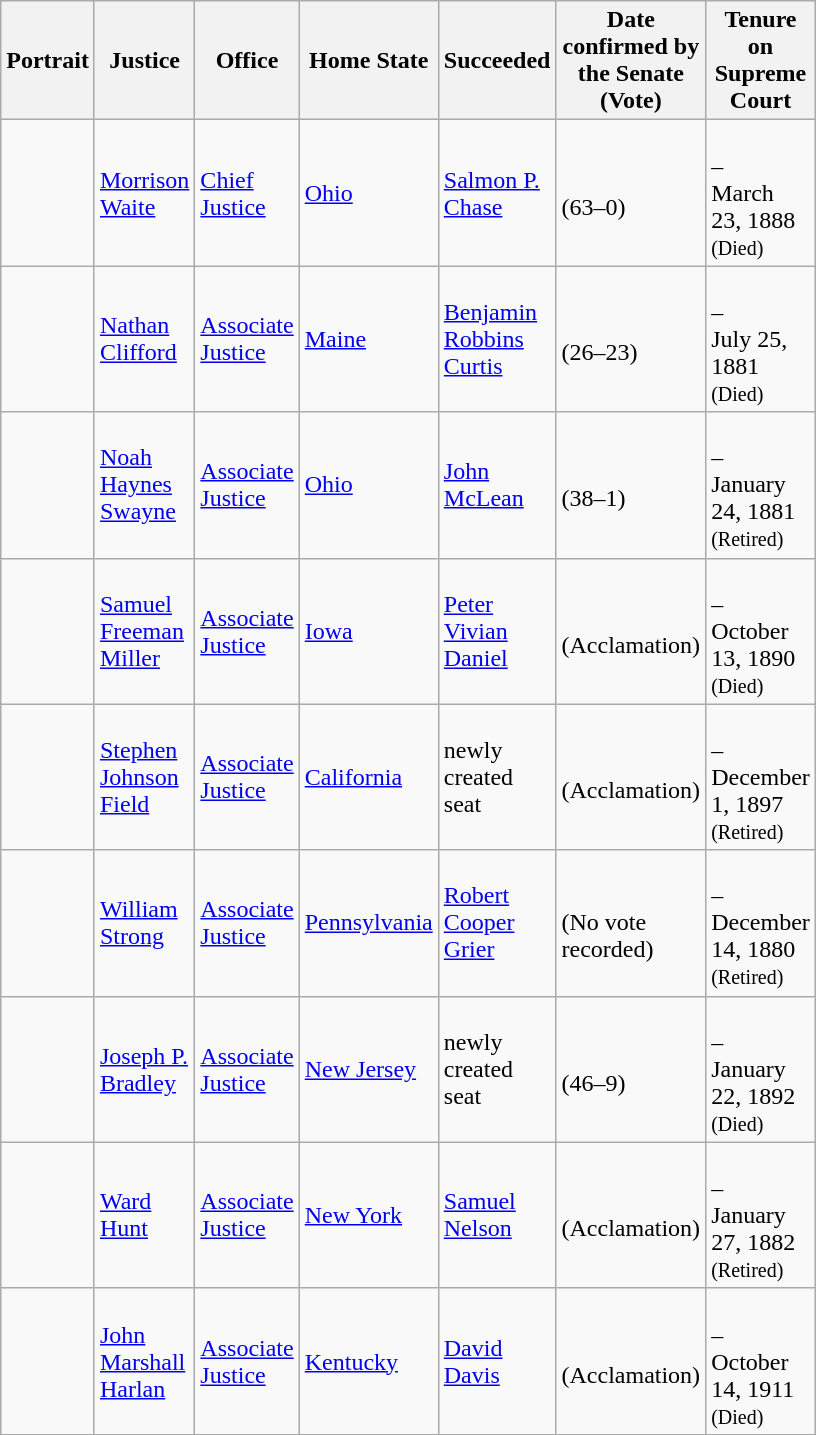<table class="wikitable sortable">
<tr>
<th scope="col" style="width: 10px;">Portrait</th>
<th scope="col" style="width: 10px;">Justice</th>
<th scope="col" style="width: 10px;">Office</th>
<th scope="col" style="width: 10px;">Home State</th>
<th scope="col" style="width: 10px;">Succeeded</th>
<th scope="col" style="width: 10px;">Date confirmed by the Senate<br>(Vote)</th>
<th scope="col" style="width: 10px;">Tenure on Supreme Court</th>
</tr>
<tr>
<td></td>
<td><a href='#'>Morrison Waite</a></td>
<td><a href='#'>Chief Justice</a></td>
<td><a href='#'>Ohio</a></td>
<td><a href='#'>Salmon P. Chase</a></td>
<td><br>(63–0)</td>
<td><br>–<br>March 23, 1888<br><small>(Died)</small></td>
</tr>
<tr>
<td></td>
<td><a href='#'>Nathan Clifford</a></td>
<td><a href='#'>Associate Justice</a></td>
<td><a href='#'>Maine</a></td>
<td><a href='#'>Benjamin Robbins Curtis</a></td>
<td><br>(26–23)</td>
<td><br>–<br>July 25, 1881<br><small>(Died)</small></td>
</tr>
<tr>
<td></td>
<td><a href='#'>Noah Haynes Swayne</a></td>
<td><a href='#'>Associate Justice</a></td>
<td><a href='#'>Ohio</a></td>
<td><a href='#'>John McLean</a></td>
<td><br>(38–1)</td>
<td><br>–<br>January 24, 1881<br><small>(Retired)</small></td>
</tr>
<tr>
<td></td>
<td><a href='#'>Samuel Freeman Miller</a></td>
<td><a href='#'>Associate Justice</a></td>
<td><a href='#'>Iowa</a></td>
<td><a href='#'>Peter Vivian Daniel</a></td>
<td><br>(Acclamation)</td>
<td><br>–<br>October 13, 1890<br><small>(Died)</small></td>
</tr>
<tr>
<td></td>
<td><a href='#'>Stephen Johnson Field</a></td>
<td><a href='#'>Associate Justice</a></td>
<td><a href='#'>California</a></td>
<td>newly created seat</td>
<td><br>(Acclamation)</td>
<td><br>–<br>December 1, 1897<br><small>(Retired)</small></td>
</tr>
<tr>
<td></td>
<td><a href='#'>William Strong</a></td>
<td><a href='#'>Associate Justice</a></td>
<td><a href='#'>Pennsylvania</a></td>
<td><a href='#'>Robert Cooper Grier</a></td>
<td><br>(No vote recorded)</td>
<td><br>–<br>December 14, 1880<br><small>(Retired)</small></td>
</tr>
<tr>
<td></td>
<td><a href='#'>Joseph P. Bradley</a></td>
<td><a href='#'>Associate Justice</a></td>
<td><a href='#'>New Jersey</a></td>
<td>newly created seat</td>
<td><br>(46–9)</td>
<td><br>–<br>January 22, 1892<br><small>(Died)</small></td>
</tr>
<tr>
<td></td>
<td><a href='#'>Ward Hunt</a></td>
<td><a href='#'>Associate Justice</a></td>
<td><a href='#'>New York</a></td>
<td><a href='#'>Samuel Nelson</a></td>
<td><br>(Acclamation)</td>
<td><br>–<br>January 27, 1882<br><small>(Retired)</small></td>
</tr>
<tr>
<td></td>
<td><a href='#'>John Marshall Harlan</a></td>
<td><a href='#'>Associate Justice</a></td>
<td><a href='#'>Kentucky</a></td>
<td><a href='#'>David Davis</a></td>
<td><br>(Acclamation)</td>
<td><br>–<br>October 14, 1911<br><small>(Died)</small></td>
</tr>
<tr>
</tr>
</table>
